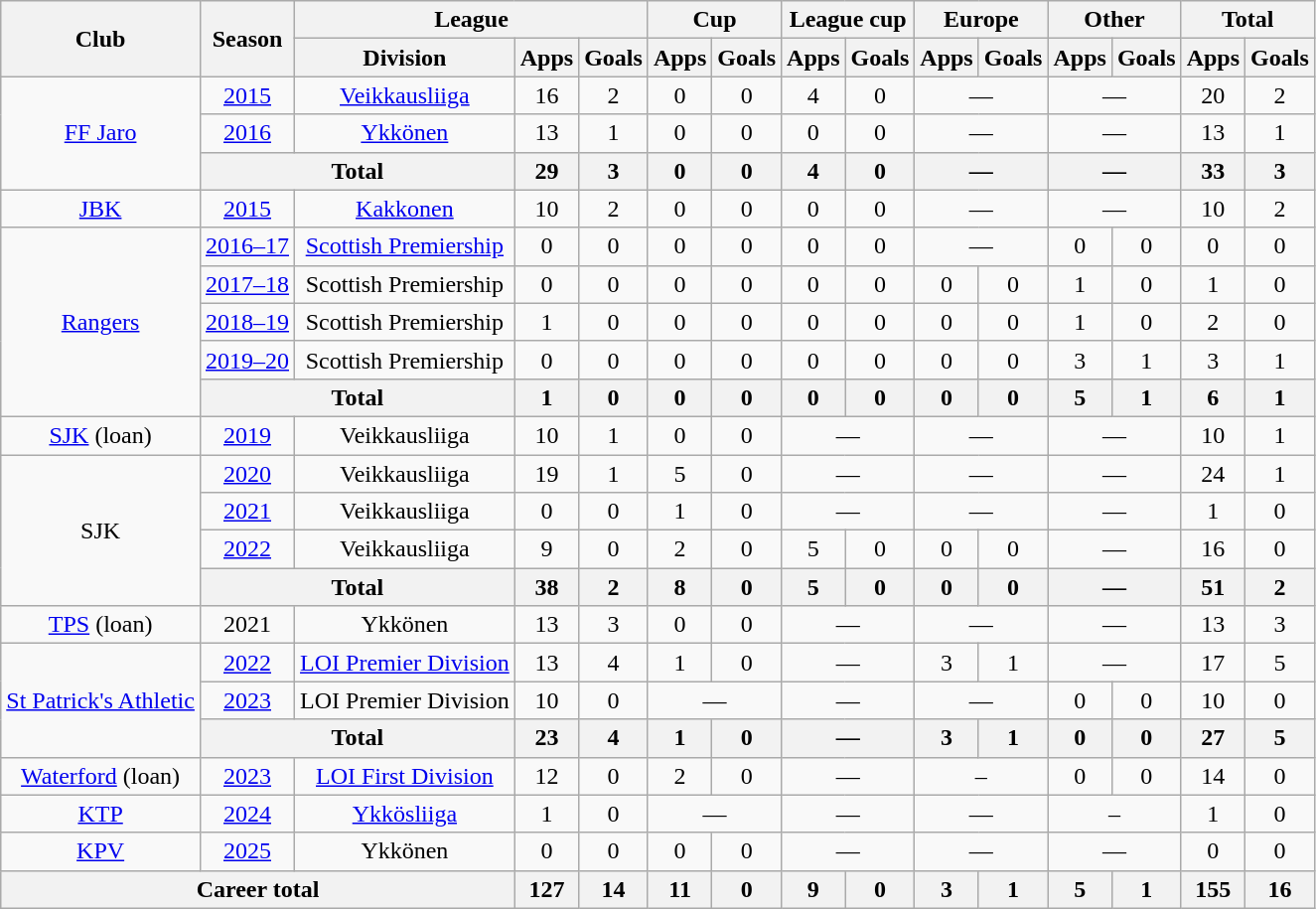<table class="wikitable" style="text-align: center;">
<tr>
<th rowspan=2>Club</th>
<th rowspan=2>Season</th>
<th colspan=3>League</th>
<th colspan=2>Cup</th>
<th colspan=2>League cup</th>
<th colspan=2>Europe</th>
<th colspan=2>Other</th>
<th colspan=2>Total</th>
</tr>
<tr>
<th>Division</th>
<th>Apps</th>
<th>Goals</th>
<th>Apps</th>
<th>Goals</th>
<th>Apps</th>
<th>Goals</th>
<th>Apps</th>
<th>Goals</th>
<th>Apps</th>
<th>Goals</th>
<th>Apps</th>
<th>Goals</th>
</tr>
<tr>
<td rowspan=3><a href='#'>FF Jaro</a></td>
<td><a href='#'>2015</a></td>
<td><a href='#'>Veikkausliiga</a></td>
<td>16</td>
<td>2</td>
<td>0</td>
<td>0</td>
<td>4</td>
<td>0</td>
<td colspan="2">—</td>
<td colspan="2">—</td>
<td>20</td>
<td>2</td>
</tr>
<tr>
<td><a href='#'>2016</a></td>
<td><a href='#'>Ykkönen</a></td>
<td>13</td>
<td>1</td>
<td>0</td>
<td>0</td>
<td>0</td>
<td>0</td>
<td colspan="2">—</td>
<td colspan="2">—</td>
<td>13</td>
<td>1</td>
</tr>
<tr>
<th colspan=2>Total</th>
<th>29</th>
<th>3</th>
<th>0</th>
<th>0</th>
<th>4</th>
<th>0</th>
<th colspan="2">—</th>
<th colspan="2">—</th>
<th>33</th>
<th>3</th>
</tr>
<tr>
<td><a href='#'>JBK</a></td>
<td><a href='#'>2015</a></td>
<td><a href='#'>Kakkonen</a></td>
<td>10</td>
<td>2</td>
<td>0</td>
<td>0</td>
<td>0</td>
<td>0</td>
<td colspan="2">—</td>
<td colspan="2">—</td>
<td>10</td>
<td>2</td>
</tr>
<tr>
<td rowspan=5><a href='#'>Rangers</a></td>
<td><a href='#'>2016–17</a></td>
<td><a href='#'>Scottish Premiership</a></td>
<td>0</td>
<td>0</td>
<td>0</td>
<td>0</td>
<td>0</td>
<td>0</td>
<td colspan="2">—</td>
<td>0</td>
<td>0</td>
<td>0</td>
<td>0</td>
</tr>
<tr>
<td><a href='#'>2017–18</a></td>
<td>Scottish Premiership</td>
<td>0</td>
<td>0</td>
<td>0</td>
<td>0</td>
<td>0</td>
<td>0</td>
<td>0</td>
<td>0</td>
<td>1</td>
<td>0</td>
<td>1</td>
<td>0</td>
</tr>
<tr>
<td><a href='#'>2018–19</a></td>
<td>Scottish Premiership</td>
<td>1</td>
<td>0</td>
<td>0</td>
<td>0</td>
<td>0</td>
<td>0</td>
<td>0</td>
<td>0</td>
<td>1</td>
<td>0</td>
<td>2</td>
<td>0</td>
</tr>
<tr>
<td><a href='#'>2019–20</a></td>
<td>Scottish Premiership</td>
<td>0</td>
<td>0</td>
<td>0</td>
<td>0</td>
<td>0</td>
<td>0</td>
<td>0</td>
<td>0</td>
<td>3</td>
<td>1</td>
<td>3</td>
<td>1</td>
</tr>
<tr>
<th colspan=2>Total</th>
<th>1</th>
<th>0</th>
<th>0</th>
<th>0</th>
<th>0</th>
<th>0</th>
<th>0</th>
<th>0</th>
<th>5</th>
<th>1</th>
<th>6</th>
<th>1</th>
</tr>
<tr>
<td><a href='#'>SJK</a> (loan)</td>
<td><a href='#'>2019</a></td>
<td>Veikkausliiga</td>
<td>10</td>
<td>1</td>
<td>0</td>
<td>0</td>
<td colspan="2">—</td>
<td colspan="2">—</td>
<td colspan="2">—</td>
<td>10</td>
<td>1</td>
</tr>
<tr>
<td rowspan=4>SJK</td>
<td><a href='#'>2020</a></td>
<td>Veikkausliiga</td>
<td>19</td>
<td>1</td>
<td>5</td>
<td>0</td>
<td colspan="2">—</td>
<td colspan="2">—</td>
<td colspan="2">—</td>
<td>24</td>
<td>1</td>
</tr>
<tr>
<td><a href='#'>2021</a></td>
<td>Veikkausliiga</td>
<td>0</td>
<td>0</td>
<td>1</td>
<td>0</td>
<td colspan="2">—</td>
<td colspan="2">—</td>
<td colspan="2">—</td>
<td>1</td>
<td>0</td>
</tr>
<tr>
<td><a href='#'>2022</a></td>
<td>Veikkausliiga</td>
<td>9</td>
<td>0</td>
<td>2</td>
<td>0</td>
<td>5</td>
<td>0</td>
<td>0</td>
<td>0</td>
<td colspan="2">—</td>
<td>16</td>
<td>0</td>
</tr>
<tr>
<th colspan=2>Total</th>
<th>38</th>
<th>2</th>
<th>8</th>
<th>0</th>
<th>5</th>
<th>0</th>
<th>0</th>
<th>0</th>
<th colspan="2">—</th>
<th>51</th>
<th>2</th>
</tr>
<tr>
<td><a href='#'>TPS</a> (loan)</td>
<td>2021</td>
<td>Ykkönen</td>
<td>13</td>
<td>3</td>
<td>0</td>
<td>0</td>
<td colspan="2">—</td>
<td colspan="2">—</td>
<td colspan="2">—</td>
<td>13</td>
<td>3</td>
</tr>
<tr>
<td rowspan=3><a href='#'>St Patrick's Athletic</a></td>
<td><a href='#'>2022</a></td>
<td><a href='#'>LOI Premier Division</a></td>
<td>13</td>
<td>4</td>
<td>1</td>
<td>0</td>
<td colspan="2">—</td>
<td>3</td>
<td>1</td>
<td colspan="2">—</td>
<td>17</td>
<td>5</td>
</tr>
<tr>
<td><a href='#'>2023</a></td>
<td>LOI Premier Division</td>
<td>10</td>
<td>0</td>
<td colspan="2">—</td>
<td colspan="2">—</td>
<td colspan="2">—</td>
<td>0</td>
<td>0</td>
<td>10</td>
<td>0</td>
</tr>
<tr>
<th colspan=2>Total</th>
<th>23</th>
<th>4</th>
<th>1</th>
<th>0</th>
<th colspan="2">—</th>
<th>3</th>
<th>1</th>
<th>0</th>
<th>0</th>
<th>27</th>
<th>5</th>
</tr>
<tr>
<td><a href='#'>Waterford</a> (loan)</td>
<td><a href='#'>2023</a></td>
<td><a href='#'>LOI First Division</a></td>
<td>12</td>
<td>0</td>
<td>2</td>
<td>0</td>
<td colspan="2">—</td>
<td colspan="2">–</td>
<td>0</td>
<td>0</td>
<td>14</td>
<td>0</td>
</tr>
<tr>
<td><a href='#'>KTP</a></td>
<td><a href='#'>2024</a></td>
<td><a href='#'>Ykkösliiga</a></td>
<td>1</td>
<td>0</td>
<td colspan="2">—</td>
<td colspan="2">—</td>
<td colspan="2">—</td>
<td colspan=2>–</td>
<td>1</td>
<td>0</td>
</tr>
<tr>
<td><a href='#'>KPV</a></td>
<td><a href='#'>2025</a></td>
<td>Ykkönen</td>
<td>0</td>
<td>0</td>
<td>0</td>
<td>0</td>
<td colspan="2">—</td>
<td colspan="2">—</td>
<td colspan="2">—</td>
<td>0</td>
<td>0</td>
</tr>
<tr>
<th colspan=3>Career total</th>
<th>127</th>
<th>14</th>
<th>11</th>
<th>0</th>
<th>9</th>
<th>0</th>
<th>3</th>
<th>1</th>
<th>5</th>
<th>1</th>
<th>155</th>
<th>16</th>
</tr>
</table>
